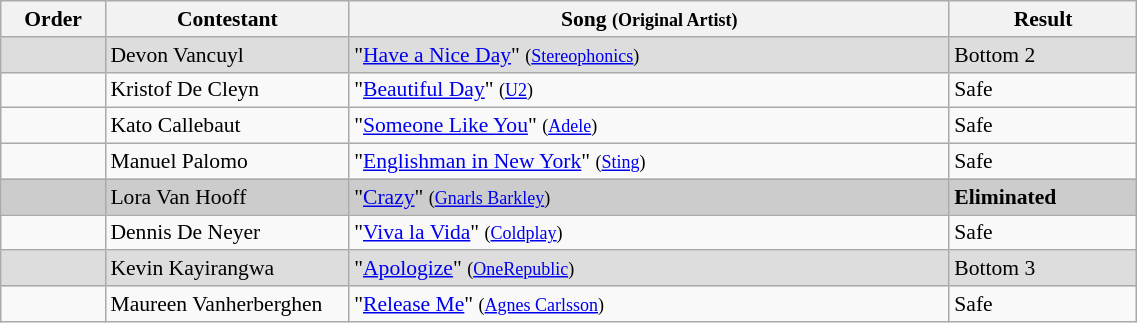<table class="wikitable" style="font-size:90%; width:60%; text-align: left;">
<tr>
<th width="05%">Order</th>
<th width="13%">Contestant</th>
<th width="32%">Song <small>(Original Artist)</small></th>
<th width="10%">Result</th>
</tr>
<tr>
<td bgcolor="DDDDDD"></td>
<td bgcolor="DDDDDD">Devon Vancuyl</td>
<td bgcolor="DDDDDD">"<a href='#'>Have a Nice Day</a>" <small>(<a href='#'>Stereophonics</a>)</small></td>
<td bgcolor="DDDDDD">Bottom 2</td>
</tr>
<tr>
<td></td>
<td>Kristof De Cleyn</td>
<td>"<a href='#'>Beautiful Day</a>" <small>(<a href='#'>U2</a>)</small></td>
<td>Safe</td>
</tr>
<tr>
<td></td>
<td>Kato Callebaut</td>
<td>"<a href='#'>Someone Like You</a>" <small>(<a href='#'>Adele</a>)</small></td>
<td>Safe</td>
</tr>
<tr>
<td></td>
<td>Manuel Palomo</td>
<td>"<a href='#'>Englishman in New York</a>" <small>(<a href='#'>Sting</a>)</small></td>
<td>Safe</td>
</tr>
<tr>
<td bgcolor="CCCCCC"></td>
<td bgcolor="CCCCCC">Lora Van Hooff</td>
<td bgcolor="CCCCCC">"<a href='#'>Crazy</a>" <small>(<a href='#'>Gnarls Barkley</a>)</small></td>
<td bgcolor="CCCCCC"><strong>Eliminated</strong></td>
</tr>
<tr>
<td></td>
<td>Dennis De Neyer</td>
<td>"<a href='#'>Viva la Vida</a>" <small>(<a href='#'>Coldplay</a>)</small></td>
<td>Safe</td>
</tr>
<tr>
<td bgcolor="DDDDDD"></td>
<td bgcolor="DDDDDD">Kevin Kayirangwa</td>
<td bgcolor="DDDDDD">"<a href='#'>Apologize</a>" <small>(<a href='#'>OneRepublic</a>)</small></td>
<td bgcolor="DDDDDD">Bottom 3</td>
</tr>
<tr>
<td></td>
<td>Maureen Vanherberghen</td>
<td>"<a href='#'>Release Me</a>" <small>(<a href='#'>Agnes Carlsson</a>)</small></td>
<td>Safe</td>
</tr>
</table>
